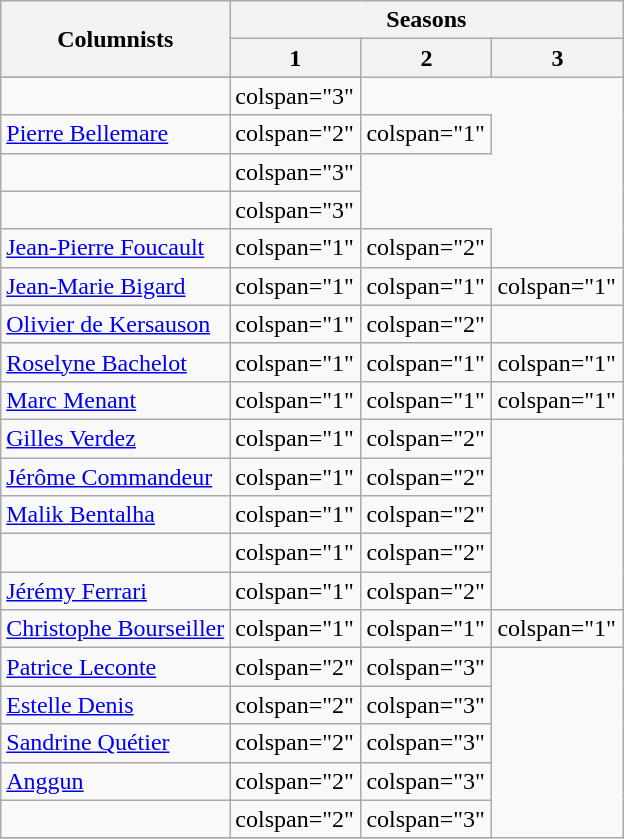<table class="wikitable" width:"95%">
<tr>
<th rowspan="2">Columnists</th>
<th colspan=3 style=text-align:center;>Seasons</th>
</tr>
<tr>
<th ! width="80">1</th>
<th width="80">2</th>
<th width="80">3</th>
</tr>
<tr>
</tr>
<tr>
<td></td>
<td>colspan="3" </td>
</tr>
<tr>
<td><a href='#'>Pierre Bellemare</a></td>
<td>colspan="2" </td>
<td>colspan="1" </td>
</tr>
<tr>
<td></td>
<td>colspan="3" </td>
</tr>
<tr>
<td></td>
<td>colspan="3" </td>
</tr>
<tr>
<td><a href='#'>Jean-Pierre Foucault</a></td>
<td>colspan="1" </td>
<td>colspan="2" </td>
</tr>
<tr>
<td><a href='#'>Jean-Marie Bigard</a></td>
<td>colspan="1" </td>
<td>colspan="1" </td>
<td>colspan="1" </td>
</tr>
<tr>
<td><a href='#'>Olivier de Kersauson</a></td>
<td>colspan="1" </td>
<td>colspan="2" </td>
</tr>
<tr>
<td><a href='#'>Roselyne Bachelot</a></td>
<td>colspan="1" </td>
<td>colspan="1" </td>
<td>colspan="1" </td>
</tr>
<tr>
<td><a href='#'>Marc Menant</a></td>
<td>colspan="1" </td>
<td>colspan="1" </td>
<td>colspan="1" </td>
</tr>
<tr>
<td><a href='#'>Gilles Verdez</a></td>
<td>colspan="1" </td>
<td>colspan="2" </td>
</tr>
<tr>
<td><a href='#'>Jérôme Commandeur</a></td>
<td>colspan="1" </td>
<td>colspan="2" </td>
</tr>
<tr>
<td><a href='#'>Malik Bentalha</a></td>
<td>colspan="1" </td>
<td>colspan="2" </td>
</tr>
<tr>
<td></td>
<td>colspan="1" </td>
<td>colspan="2" </td>
</tr>
<tr>
<td><a href='#'>Jérémy Ferrari</a></td>
<td>colspan="1" </td>
<td>colspan="2" </td>
</tr>
<tr>
<td><a href='#'>Christophe Bourseiller</a></td>
<td>colspan="1" </td>
<td>colspan="1" </td>
<td>colspan="1" </td>
</tr>
<tr>
<td><a href='#'>Patrice Leconte</a></td>
<td>colspan="2" </td>
<td>colspan="3" </td>
</tr>
<tr>
<td><a href='#'>Estelle Denis</a></td>
<td>colspan="2" </td>
<td>colspan="3" </td>
</tr>
<tr>
<td><a href='#'>Sandrine Quétier</a></td>
<td>colspan="2" </td>
<td>colspan="3" </td>
</tr>
<tr>
<td><a href='#'>Anggun</a></td>
<td>colspan="2" </td>
<td>colspan="3" </td>
</tr>
<tr>
<td></td>
<td>colspan="2" </td>
<td>colspan="3" </td>
</tr>
<tr>
</tr>
</table>
